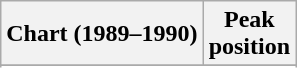<table class="wikitable sortable">
<tr>
<th align="left">Chart (1989–1990)</th>
<th align="center">Peak<br>position</th>
</tr>
<tr>
</tr>
<tr>
</tr>
</table>
